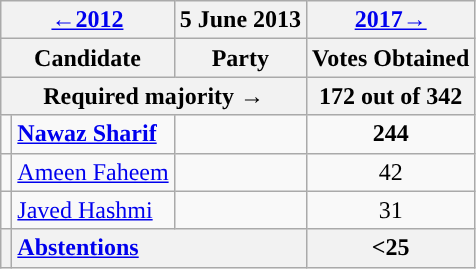<table class="wikitable">
<tr>
<th colspan=2><a href='#'>←2012</a></th>
<th>5 June 2013</th>
<th><a href='#'>2017→</a></th>
</tr>
<tr>
<th colspan=2>Candidate</th>
<th>Party</th>
<th>Votes Obtained</th>
</tr>
<tr>
<th colspan=3>Required majority →</th>
<th>172 out of 342</th>
</tr>
<tr>
<td></td>
<td><strong><a href='#'>Nawaz Sharif</a></strong></td>
<td></td>
<td style="text-align:center;"><strong>244</strong> </td>
</tr>
<tr>
<td></td>
<td><a href='#'>Ameen Faheem</a></td>
<td></td>
<td style="text-align:center;">42 </td>
</tr>
<tr>
<td></td>
<td><a href='#'>Javed Hashmi</a></td>
<td></td>
<td style="text-align:center;">31 </td>
</tr>
<tr class=sortbottom style="background:#f2f2f2; font-weight:bold">
<td></td>
<td colspan=2><a href='#'>Abstentions</a></td>
<td style="text-align:center;"><25</td>
</tr>
</table>
